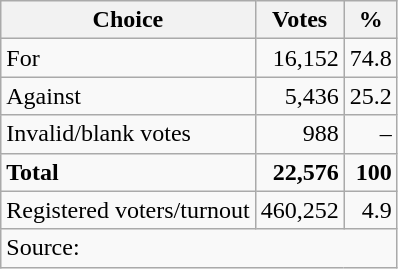<table class=wikitable style=text-align:right>
<tr>
<th>Choice</th>
<th>Votes</th>
<th>%</th>
</tr>
<tr>
<td align=left>For</td>
<td>16,152</td>
<td>74.8</td>
</tr>
<tr>
<td align=left>Against</td>
<td>5,436</td>
<td>25.2</td>
</tr>
<tr>
<td align=left>Invalid/blank votes</td>
<td>988</td>
<td>–</td>
</tr>
<tr>
<td align=left><strong>Total</strong></td>
<td><strong>22,576</strong></td>
<td><strong>100</strong></td>
</tr>
<tr>
<td align=left>Registered voters/turnout</td>
<td>460,252</td>
<td>4.9</td>
</tr>
<tr>
<td align=left colspan=3>Source: </td>
</tr>
</table>
